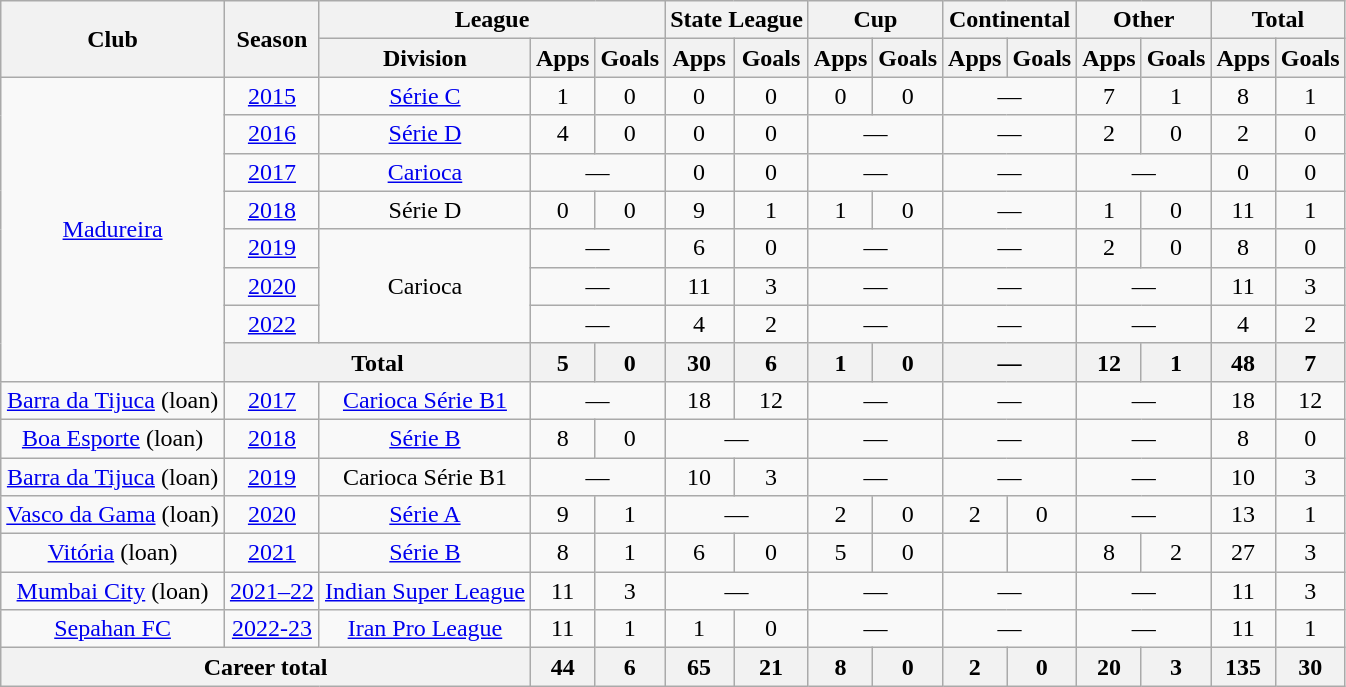<table class="wikitable" style="text-align: center;">
<tr>
<th rowspan="2">Club</th>
<th rowspan="2">Season</th>
<th colspan="3">League</th>
<th colspan="2">State League</th>
<th colspan="2">Cup</th>
<th colspan="2">Continental</th>
<th colspan="2">Other</th>
<th colspan="2">Total</th>
</tr>
<tr>
<th>Division</th>
<th>Apps</th>
<th>Goals</th>
<th>Apps</th>
<th>Goals</th>
<th>Apps</th>
<th>Goals</th>
<th>Apps</th>
<th>Goals</th>
<th>Apps</th>
<th>Goals</th>
<th>Apps</th>
<th>Goals</th>
</tr>
<tr>
<td rowspan="8" valign="center"><a href='#'>Madureira</a></td>
<td><a href='#'>2015</a></td>
<td><a href='#'>Série C</a></td>
<td>1</td>
<td>0</td>
<td>0</td>
<td>0</td>
<td>0</td>
<td>0</td>
<td colspan="2">—</td>
<td>7</td>
<td>1</td>
<td>8</td>
<td>1</td>
</tr>
<tr>
<td><a href='#'>2016</a></td>
<td><a href='#'>Série D</a></td>
<td>4</td>
<td>0</td>
<td>0</td>
<td>0</td>
<td colspan="2">—</td>
<td colspan="2">—</td>
<td>2</td>
<td>0</td>
<td>2</td>
<td>0</td>
</tr>
<tr>
<td><a href='#'>2017</a></td>
<td><a href='#'>Carioca</a></td>
<td colspan="2">—</td>
<td>0</td>
<td>0</td>
<td colspan="2">—</td>
<td colspan="2">—</td>
<td colspan="2">—</td>
<td>0</td>
<td>0</td>
</tr>
<tr>
<td><a href='#'>2018</a></td>
<td>Série D</td>
<td>0</td>
<td>0</td>
<td>9</td>
<td>1</td>
<td>1</td>
<td>0</td>
<td colspan="2">—</td>
<td>1</td>
<td>0</td>
<td>11</td>
<td>1</td>
</tr>
<tr>
<td><a href='#'>2019</a></td>
<td rowspan="3">Carioca</td>
<td colspan="2">—</td>
<td>6</td>
<td>0</td>
<td colspan="2">—</td>
<td colspan="2">—</td>
<td>2</td>
<td>0</td>
<td>8</td>
<td>0</td>
</tr>
<tr>
<td><a href='#'>2020</a></td>
<td colspan="2">—</td>
<td>11</td>
<td>3</td>
<td colspan="2">—</td>
<td colspan="2">—</td>
<td colspan="2">—</td>
<td>11</td>
<td>3</td>
</tr>
<tr>
<td><a href='#'>2022</a></td>
<td colspan="2">—</td>
<td>4</td>
<td>2</td>
<td colspan="2">—</td>
<td colspan="2">—</td>
<td colspan="2">—</td>
<td>4</td>
<td>2</td>
</tr>
<tr>
<th colspan="2">Total</th>
<th>5</th>
<th>0</th>
<th>30</th>
<th>6</th>
<th>1</th>
<th>0</th>
<th colspan="2">—</th>
<th>12</th>
<th>1</th>
<th>48</th>
<th>7</th>
</tr>
<tr>
<td valign="center"><a href='#'>Barra da Tijuca</a> (loan)</td>
<td><a href='#'>2017</a></td>
<td><a href='#'>Carioca Série B1</a></td>
<td colspan="2">—</td>
<td>18</td>
<td>12</td>
<td colspan="2">—</td>
<td colspan="2">—</td>
<td colspan="2">—</td>
<td>18</td>
<td>12</td>
</tr>
<tr>
<td valign="center"><a href='#'>Boa Esporte</a> (loan)</td>
<td><a href='#'>2018</a></td>
<td><a href='#'>Série B</a></td>
<td>8</td>
<td>0</td>
<td colspan="2">—</td>
<td colspan="2">—</td>
<td colspan="2">—</td>
<td colspan="2">—</td>
<td>8</td>
<td>0</td>
</tr>
<tr>
<td valign="center"><a href='#'>Barra da Tijuca</a> (loan)</td>
<td><a href='#'>2019</a></td>
<td>Carioca Série B1</td>
<td colspan="2">—</td>
<td>10</td>
<td>3</td>
<td colspan="2">—</td>
<td colspan="2">—</td>
<td colspan="2">—</td>
<td>10</td>
<td>3</td>
</tr>
<tr>
<td valign="center"><a href='#'>Vasco da Gama</a> (loan)</td>
<td><a href='#'>2020</a></td>
<td><a href='#'>Série A</a></td>
<td>9</td>
<td>1</td>
<td colspan="2">—</td>
<td>2</td>
<td>0</td>
<td>2</td>
<td>0</td>
<td colspan="2">—</td>
<td>13</td>
<td>1</td>
</tr>
<tr>
<td><a href='#'>Vitória</a> (loan)</td>
<td><a href='#'>2021</a></td>
<td><a href='#'>Série B</a></td>
<td>8</td>
<td>1</td>
<td>6</td>
<td>0</td>
<td>5</td>
<td>0</td>
<td></td>
<td></td>
<td>8</td>
<td>2</td>
<td>27</td>
<td>3</td>
</tr>
<tr>
<td><a href='#'>Mumbai City</a> (loan)</td>
<td><a href='#'>2021–22</a></td>
<td><a href='#'>Indian Super League</a></td>
<td>11</td>
<td>3</td>
<td colspan="2">—</td>
<td colspan="2">—</td>
<td colspan="2">—</td>
<td colspan="2">—</td>
<td>11</td>
<td>3</td>
</tr>
<tr>
<td><a href='#'>Sepahan FC</a></td>
<td><a href='#'>2022-23</a></td>
<td><a href='#'>Iran Pro League</a></td>
<td>11</td>
<td>1</td>
<td>1</td>
<td>0</td>
<td colspan="2">—</td>
<td colspan="2">—</td>
<td colspan="2">—</td>
<td>11</td>
<td>1</td>
</tr>
<tr>
<th colspan="3"><strong>Career total</strong></th>
<th>44</th>
<th>6</th>
<th>65</th>
<th>21</th>
<th>8</th>
<th>0</th>
<th>2</th>
<th>0</th>
<th>20</th>
<th>3</th>
<th>135</th>
<th>30</th>
</tr>
</table>
